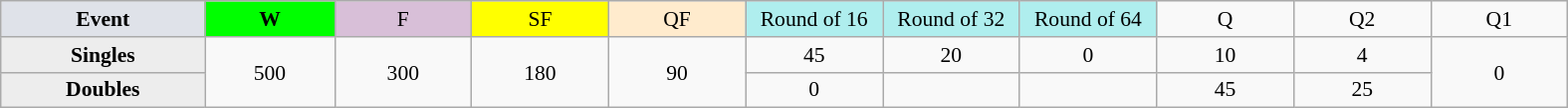<table class=wikitable style=font-size:90%;text-align:center>
<tr>
<td style="width:130px; background:#dfe2e9;"><strong>Event</strong></td>
<td style="width:80px; background:lime;"><strong>W</strong></td>
<td style="width:85px; background:thistle;">F</td>
<td style="width:85px; background:#ff0;">SF</td>
<td style="width:85px; background:#ffebcd;">QF</td>
<td style="width:85px; background:#afeeee;">Round of 16</td>
<td style="width:85px; background:#afeeee;">Round of 32</td>
<td style="width:85px; background:#afeeee;">Round of 64</td>
<td width=85>Q</td>
<td width=85>Q2</td>
<td width=85>Q1</td>
</tr>
<tr>
<th style="background:#ededed;">Singles</th>
<td rowspan=2>500</td>
<td rowspan=2>300</td>
<td rowspan=2>180</td>
<td rowspan=2>90</td>
<td>45</td>
<td>20</td>
<td>0</td>
<td>10</td>
<td>4</td>
<td rowspan=2>0</td>
</tr>
<tr>
<th style="background:#ededed;">Doubles</th>
<td>0</td>
<td></td>
<td></td>
<td>45</td>
<td>25</td>
</tr>
</table>
